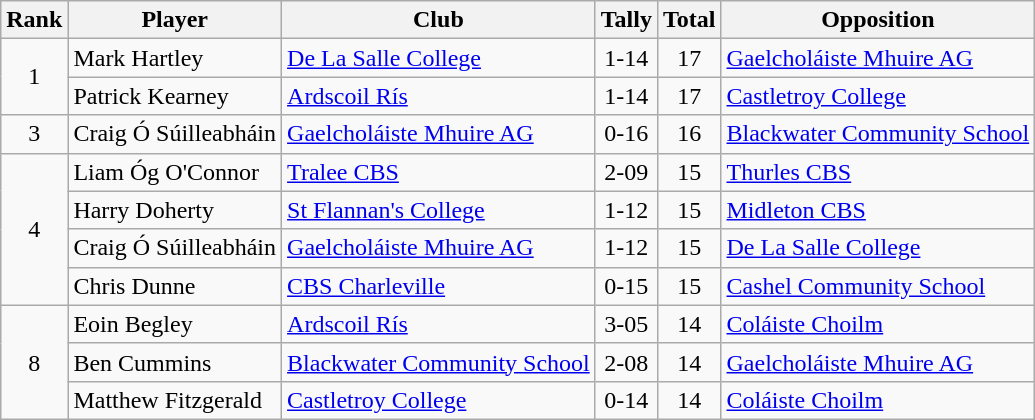<table class="wikitable">
<tr>
<th>Rank</th>
<th>Player</th>
<th>Club</th>
<th>Tally</th>
<th>Total</th>
<th>Opposition</th>
</tr>
<tr>
<td rowspan="2" style="text-align:center;">1</td>
<td>Mark Hartley</td>
<td><a href='#'>De La Salle College</a></td>
<td align=center>1-14</td>
<td align=center>17</td>
<td><a href='#'>Gaelcholáiste Mhuire AG</a></td>
</tr>
<tr>
<td>Patrick Kearney</td>
<td><a href='#'>Ardscoil Rís</a></td>
<td align=center>1-14</td>
<td align=center>17</td>
<td><a href='#'>Castletroy College</a></td>
</tr>
<tr>
<td rowspan="1" style="text-align:center;">3</td>
<td>Craig Ó Súilleabháin</td>
<td><a href='#'>Gaelcholáiste Mhuire AG</a></td>
<td align=center>0-16</td>
<td align=center>16</td>
<td><a href='#'>Blackwater Community School</a></td>
</tr>
<tr>
<td rowspan="4" style="text-align:center;">4</td>
<td>Liam Óg O'Connor</td>
<td><a href='#'>Tralee CBS</a></td>
<td align=center>2-09</td>
<td align=center>15</td>
<td><a href='#'>Thurles CBS</a></td>
</tr>
<tr>
<td>Harry Doherty</td>
<td><a href='#'>St Flannan's College</a></td>
<td align=center>1-12</td>
<td align=center>15</td>
<td><a href='#'>Midleton CBS</a></td>
</tr>
<tr>
<td>Craig Ó Súilleabháin</td>
<td><a href='#'>Gaelcholáiste Mhuire AG</a></td>
<td align=center>1-12</td>
<td align=center>15</td>
<td><a href='#'>De La Salle College</a></td>
</tr>
<tr>
<td>Chris Dunne</td>
<td><a href='#'>CBS Charleville</a></td>
<td align=center>0-15</td>
<td align=center>15</td>
<td><a href='#'>Cashel Community School</a></td>
</tr>
<tr>
<td rowspan="3" style="text-align:center;">8</td>
<td>Eoin Begley</td>
<td><a href='#'>Ardscoil Rís</a></td>
<td align=center>3-05</td>
<td align=center>14</td>
<td><a href='#'>Coláiste Choilm</a></td>
</tr>
<tr>
<td>Ben Cummins</td>
<td><a href='#'>Blackwater Community School</a></td>
<td align=center>2-08</td>
<td align=center>14</td>
<td><a href='#'>Gaelcholáiste Mhuire AG</a></td>
</tr>
<tr>
<td>Matthew Fitzgerald</td>
<td><a href='#'>Castletroy College</a></td>
<td align=center>0-14</td>
<td align=center>14</td>
<td><a href='#'>Coláiste Choilm</a></td>
</tr>
</table>
